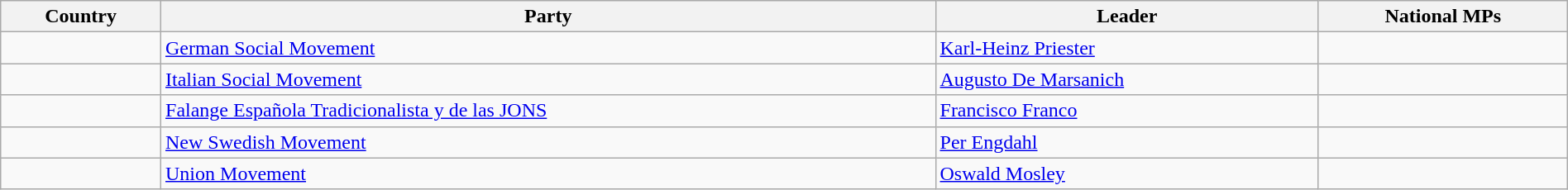<table class="wikitable" style="text align:center; width:100%">
<tr>
<th>Country</th>
<th>Party</th>
<th>Leader</th>
<th>National MPs</th>
</tr>
<tr>
<td></td>
<td><a href='#'>German Social Movement</a></td>
<td><a href='#'>Karl-Heinz Priester</a></td>
<td></td>
</tr>
<tr>
<td></td>
<td><a href='#'>Italian Social Movement</a></td>
<td><a href='#'>Augusto De Marsanich</a></td>
<td></td>
</tr>
<tr>
<td></td>
<td><a href='#'>Falange Española Tradicionalista y de las JONS</a></td>
<td><a href='#'>Francisco Franco</a></td>
<td></td>
</tr>
<tr>
<td></td>
<td><a href='#'>New Swedish Movement</a></td>
<td><a href='#'>Per Engdahl</a></td>
<td></td>
</tr>
<tr>
<td></td>
<td><a href='#'>Union Movement</a></td>
<td><a href='#'>Oswald Mosley</a></td>
<td></td>
</tr>
</table>
